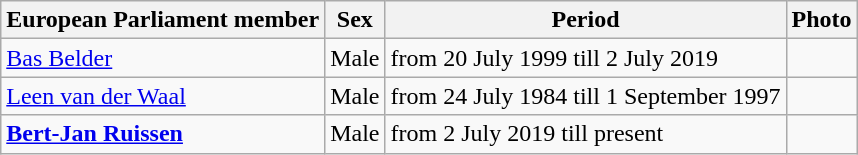<table class="wikitable vatop">
<tr>
<th>European Parliament member</th>
<th>Sex</th>
<th>Period</th>
<th>Photo</th>
</tr>
<tr>
<td><a href='#'>Bas Belder</a></td>
<td>Male</td>
<td>from 20 July 1999 till 2 July 2019 </td>
<td></td>
</tr>
<tr>
<td><a href='#'>Leen van der Waal</a></td>
<td>Male</td>
<td>from 24 July 1984 till 1 September 1997 </td>
<td></td>
</tr>
<tr>
<td><strong><a href='#'>Bert-Jan Ruissen</a></strong></td>
<td>Male</td>
<td>from 2 July 2019 till present </td>
<td></td>
</tr>
</table>
